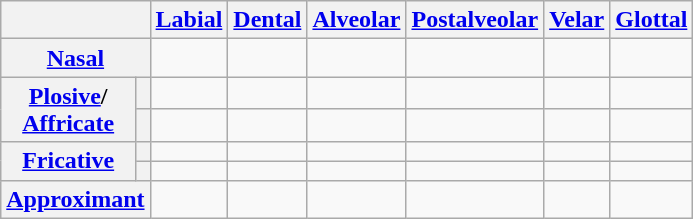<table class="wikitable" style="text-align: center;">
<tr>
<th colspan="2"></th>
<th><a href='#'>Labial</a></th>
<th><a href='#'>Dental</a></th>
<th><a href='#'>Alveolar</a></th>
<th><a href='#'>Postalveolar</a></th>
<th><a href='#'>Velar</a></th>
<th><a href='#'>Glottal</a></th>
</tr>
<tr>
<th colspan="2"><a href='#'>Nasal</a></th>
<td></td>
<td></td>
<td></td>
<td></td>
<td></td>
<td></td>
</tr>
<tr>
<th rowspan="2"><a href='#'>Plosive</a>/<br><a href='#'>Affricate</a></th>
<th></th>
<td></td>
<td></td>
<td></td>
<td></td>
<td></td>
<td></td>
</tr>
<tr>
<th></th>
<td></td>
<td></td>
<td></td>
<td></td>
<td></td>
<td></td>
</tr>
<tr>
<th rowspan="2"><a href='#'>Fricative</a></th>
<th></th>
<td></td>
<td></td>
<td></td>
<td></td>
<td></td>
<td></td>
</tr>
<tr>
<th></th>
<td></td>
<td></td>
<td></td>
<td></td>
<td></td>
<td></td>
</tr>
<tr>
<th colspan="2"><a href='#'>Approximant</a></th>
<td></td>
<td></td>
<td></td>
<td></td>
<td></td>
<td></td>
</tr>
</table>
